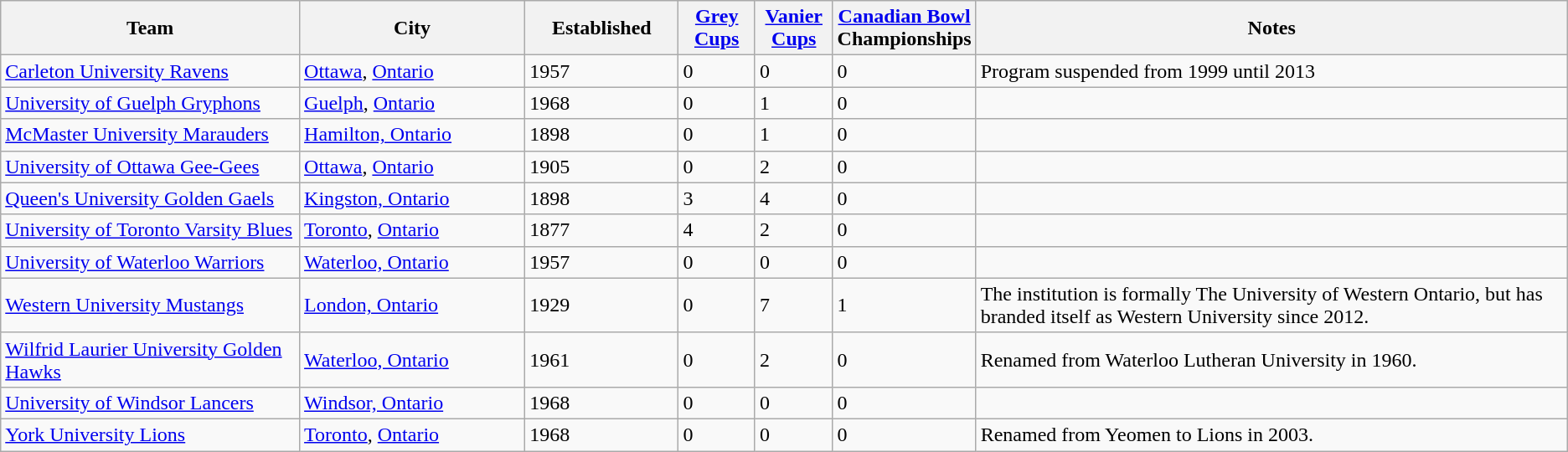<table class="wikitable">
<tr>
<th bgcolor="#DDDDFF" width="20%">Team</th>
<th bgcolor="#DDDDFF" width="15%">City</th>
<th bgcolor="#DDDDFF" width="10%">Established</th>
<th bgcolor="#DDDDFF" width="5%"><a href='#'>Grey Cups</a></th>
<th bgcolor="#DDDDFF" width="5%"><a href='#'>Vanier Cups</a></th>
<th bgcolor="#DDDDFF" width="5%"><a href='#'>Canadian Bowl</a> Championships</th>
<th bgcolor="#DDDDFF" width="45%">Notes</th>
</tr>
<tr>
<td><a href='#'>Carleton University Ravens</a></td>
<td><a href='#'>Ottawa</a>, <a href='#'>Ontario</a></td>
<td>1957</td>
<td>0</td>
<td>0</td>
<td>0</td>
<td>Program suspended from 1999 until 2013</td>
</tr>
<tr>
<td><a href='#'>University of Guelph Gryphons</a></td>
<td><a href='#'>Guelph</a>, <a href='#'>Ontario</a></td>
<td>1968</td>
<td>0</td>
<td>1</td>
<td>0</td>
<td></td>
</tr>
<tr>
<td><a href='#'>McMaster University Marauders</a></td>
<td><a href='#'>Hamilton, Ontario</a></td>
<td>1898</td>
<td>0</td>
<td>1</td>
<td>0</td>
<td></td>
</tr>
<tr>
<td><a href='#'>University of Ottawa Gee-Gees</a></td>
<td><a href='#'>Ottawa</a>, <a href='#'>Ontario</a></td>
<td>1905</td>
<td>0</td>
<td>2</td>
<td>0</td>
<td></td>
</tr>
<tr>
<td><a href='#'>Queen's University Golden Gaels</a></td>
<td><a href='#'>Kingston, Ontario</a></td>
<td>1898</td>
<td>3</td>
<td>4</td>
<td>0</td>
<td></td>
</tr>
<tr>
<td><a href='#'>University of Toronto Varsity Blues</a></td>
<td><a href='#'>Toronto</a>, <a href='#'>Ontario</a></td>
<td>1877</td>
<td>4</td>
<td>2</td>
<td>0</td>
<td></td>
</tr>
<tr>
<td><a href='#'>University of Waterloo Warriors</a></td>
<td><a href='#'>Waterloo, Ontario</a></td>
<td>1957</td>
<td>0</td>
<td>0</td>
<td>0</td>
<td></td>
</tr>
<tr>
<td><a href='#'>Western University Mustangs</a></td>
<td><a href='#'>London, Ontario</a></td>
<td>1929</td>
<td>0</td>
<td>7</td>
<td>1</td>
<td>The institution is formally The University of Western Ontario, but has branded itself as Western University since 2012.</td>
</tr>
<tr>
<td><a href='#'>Wilfrid Laurier University Golden Hawks</a></td>
<td><a href='#'>Waterloo, Ontario</a></td>
<td>1961</td>
<td>0</td>
<td>2</td>
<td>0</td>
<td>Renamed from Waterloo Lutheran University in 1960.</td>
</tr>
<tr>
<td><a href='#'>University of Windsor Lancers</a></td>
<td><a href='#'>Windsor, Ontario</a></td>
<td>1968</td>
<td>0</td>
<td>0</td>
<td>0</td>
<td></td>
</tr>
<tr>
<td><a href='#'>York University Lions</a></td>
<td><a href='#'>Toronto</a>, <a href='#'>Ontario</a></td>
<td>1968</td>
<td>0</td>
<td>0</td>
<td>0</td>
<td>Renamed from Yeomen to Lions in 2003.</td>
</tr>
</table>
